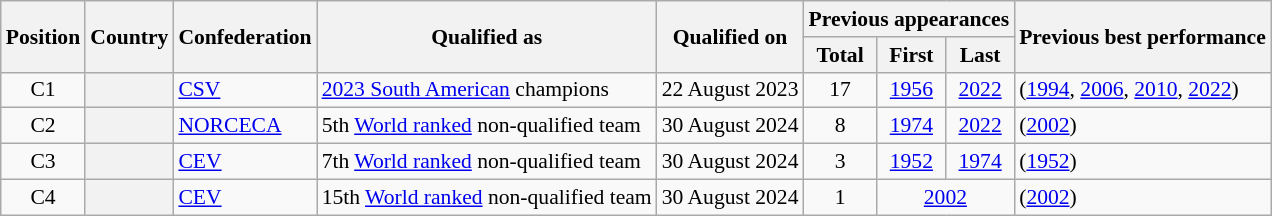<table class="wikitable sortable plainrowheaders sticky-header col3right col4center col5center col6center" style="font-size:90%; white-space:nowrap">
<tr>
<th rowspan=2>Position</th>
<th rowspan=2>Country</th>
<th rowspan=2>Confederation</th>
<th rowspan=2>Qualified as</th>
<th rowspan=2>Qualified on</th>
<th colspan=3>Previous appearances</th>
<th rowspan=2>Previous best performance</th>
</tr>
<tr>
<th>Total</th>
<th>First</th>
<th>Last</th>
</tr>
<tr>
<td style="text-align:center">C1</td>
<th scope="row"></th>
<td> <a href='#'>CSV</a></td>
<td> <a href='#'>2023 South American</a> champions</td>
<td> 22 August 2023</td>
<td style="text-align:center">17</td>
<td style="text-align:center"><a href='#'>1956</a></td>
<td style="text-align:center"><a href='#'>2022</a></td>
<td> (<a href='#'>1994</a>, <a href='#'>2006</a>, <a href='#'>2010</a>, <a href='#'>2022</a>)</td>
</tr>
<tr>
<td style="text-align:center">C2</td>
<th scope="row"></th>
<td> <a href='#'>NORCECA</a></td>
<td> 5th <a href='#'>World ranked</a> non-qualified team</td>
<td> 30 August 2024</td>
<td style="text-align:center">8</td>
<td style="text-align:center"><a href='#'>1974</a></td>
<td style="text-align:center"><a href='#'>2022</a></td>
<td> (<a href='#'>2002</a>)</td>
</tr>
<tr>
<td style="text-align:center">C3</td>
<th scope="row"></th>
<td> <a href='#'>CEV</a></td>
<td> 7th <a href='#'>World ranked</a> non-qualified team</td>
<td> 30 August 2024</td>
<td style="text-align:center">3</td>
<td style="text-align:center"><a href='#'>1952</a></td>
<td style="text-align:center"><a href='#'>1974</a></td>
<td> (<a href='#'>1952</a>)</td>
</tr>
<tr>
<td style="text-align:center">C4</td>
<th scope="row"></th>
<td> <a href='#'>CEV</a></td>
<td> 15th <a href='#'>World ranked</a> non-qualified team</td>
<td> 30 August 2024</td>
<td style="text-align:center">1</td>
<td colspan=2 style="text-align:center"><a href='#'>2002</a></td>
<td> (<a href='#'>2002</a>)</td>
</tr>
</table>
